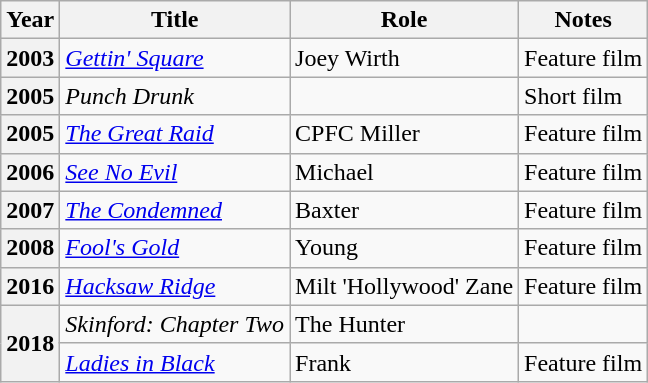<table class="wikitable sortable plainrowheaders">
<tr>
<th scope="col">Year</th>
<th scope="col">Title</th>
<th scope="col">Role</th>
<th scope="col" class="unsortable">Notes</th>
</tr>
<tr>
<th scope="row">2003</th>
<td><em><a href='#'>Gettin' Square</a></em></td>
<td>Joey Wirth</td>
<td>Feature film</td>
</tr>
<tr>
<th scope="row">2005</th>
<td><em>Punch Drunk</em></td>
<td></td>
<td>Short film</td>
</tr>
<tr>
<th scope="row">2005</th>
<td><em><a href='#'>The Great Raid</a></em></td>
<td>CPFC Miller</td>
<td>Feature film</td>
</tr>
<tr>
<th scope="row">2006</th>
<td><em><a href='#'>See No Evil</a></em></td>
<td>Michael</td>
<td>Feature film</td>
</tr>
<tr>
<th scope="row">2007</th>
<td><em><a href='#'>The Condemned</a></em></td>
<td>Baxter</td>
<td>Feature film</td>
</tr>
<tr>
<th scope="row">2008</th>
<td><em><a href='#'>Fool's Gold</a></em></td>
<td>Young</td>
<td>Feature film</td>
</tr>
<tr>
<th scope="row">2016</th>
<td><em><a href='#'>Hacksaw Ridge</a></em></td>
<td>Milt 'Hollywood' Zane</td>
<td>Feature film</td>
</tr>
<tr>
<th rowspan="2" scope="row">2018</th>
<td><em>Skinford: Chapter Two</em></td>
<td>The Hunter</td>
<td></td>
</tr>
<tr>
<td><em><a href='#'>Ladies in Black</a></em></td>
<td>Frank</td>
<td>Feature film</td>
</tr>
</table>
